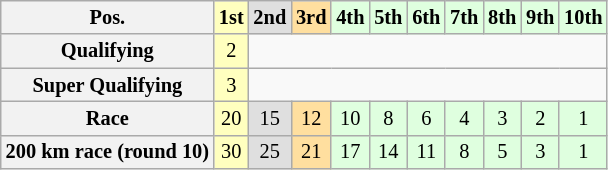<table class="wikitable" style="font-size:85%; text-align:center">
<tr>
<th>Pos.</th>
<td style="background:#ffffbf;"><strong>1st</strong></td>
<td style="background:#dfdfdf;"><strong>2nd</strong></td>
<td style="background:#ffdf9f;"><strong>3rd</strong></td>
<td style="background:#dfffdf;"><strong>4th</strong></td>
<td style="background:#dfffdf;"><strong>5th</strong></td>
<td style="background:#dfffdf;"><strong>6th</strong></td>
<td style="background:#dfffdf;"><strong>7th</strong></td>
<td style="background:#dfffdf;"><strong>8th</strong></td>
<td style="background:#dfffdf;"><strong>9th</strong></td>
<td style="background:#dfffdf;"><strong>10th</strong></td>
</tr>
<tr>
<th>Qualifying</th>
<td style="background:#ffffbf;">2</td>
<td colspan=9></td>
</tr>
<tr>
<th>Super Qualifying</th>
<td style="background:#ffffbf;">3</td>
<td colspan=9></td>
</tr>
<tr>
<th>Race</th>
<td style="background:#ffffbf;">20</td>
<td style="background:#dfdfdf;">15</td>
<td style="background:#ffdf9f;">12</td>
<td style="background:#dfffdf;">10</td>
<td style="background:#dfffdf;">8</td>
<td style="background:#dfffdf;">6</td>
<td style="background:#dfffdf;">4</td>
<td style="background:#dfffdf;">3</td>
<td style="background:#dfffdf;">2</td>
<td style="background:#dfffdf;">1</td>
</tr>
<tr>
<th>200 km race (round 10)</th>
<td style="background:#ffffbf;">30</td>
<td style="background:#dfdfdf;">25</td>
<td style="background:#ffdf9f;">21</td>
<td style="background:#dfffdf;">17</td>
<td style="background:#dfffdf;">14</td>
<td style="background:#dfffdf;">11</td>
<td style="background:#dfffdf;">8</td>
<td style="background:#dfffdf;">5</td>
<td style="background:#dfffdf;">3</td>
<td style="background:#dfffdf;">1</td>
</tr>
</table>
